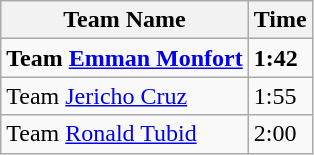<table class="wikitable">
<tr>
<th>Team Name</th>
<th> Time</th>
</tr>
<tr>
<td><strong>Team <a href='#'>Emman Monfort</a></strong></td>
<td><strong>1:42</strong></td>
</tr>
<tr>
<td>Team <a href='#'>Jericho Cruz</a></td>
<td>1:55</td>
</tr>
<tr>
<td>Team <a href='#'>Ronald Tubid</a></td>
<td>2:00</td>
</tr>
</table>
